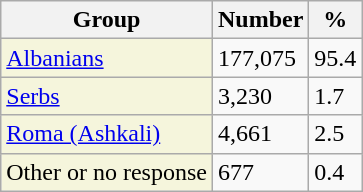<table class="wikitable">
<tr>
<th>Group</th>
<th>Number</th>
<th>%</th>
</tr>
<tr>
<td style="background:#F5F5DC;"><a href='#'>Albanians</a></td>
<td>177,075</td>
<td>95.4</td>
</tr>
<tr>
<td style="background:#F5F5DC;"><a href='#'>Serbs</a></td>
<td>3,230</td>
<td>1.7</td>
</tr>
<tr>
<td style="background:#F5F5DC;"><a href='#'>Roma (Ashkali)</a></td>
<td>4,661</td>
<td>2.5</td>
</tr>
<tr>
<td style="background:#F5F5DC;">Other or no response</td>
<td>677</td>
<td>0.4</td>
</tr>
</table>
